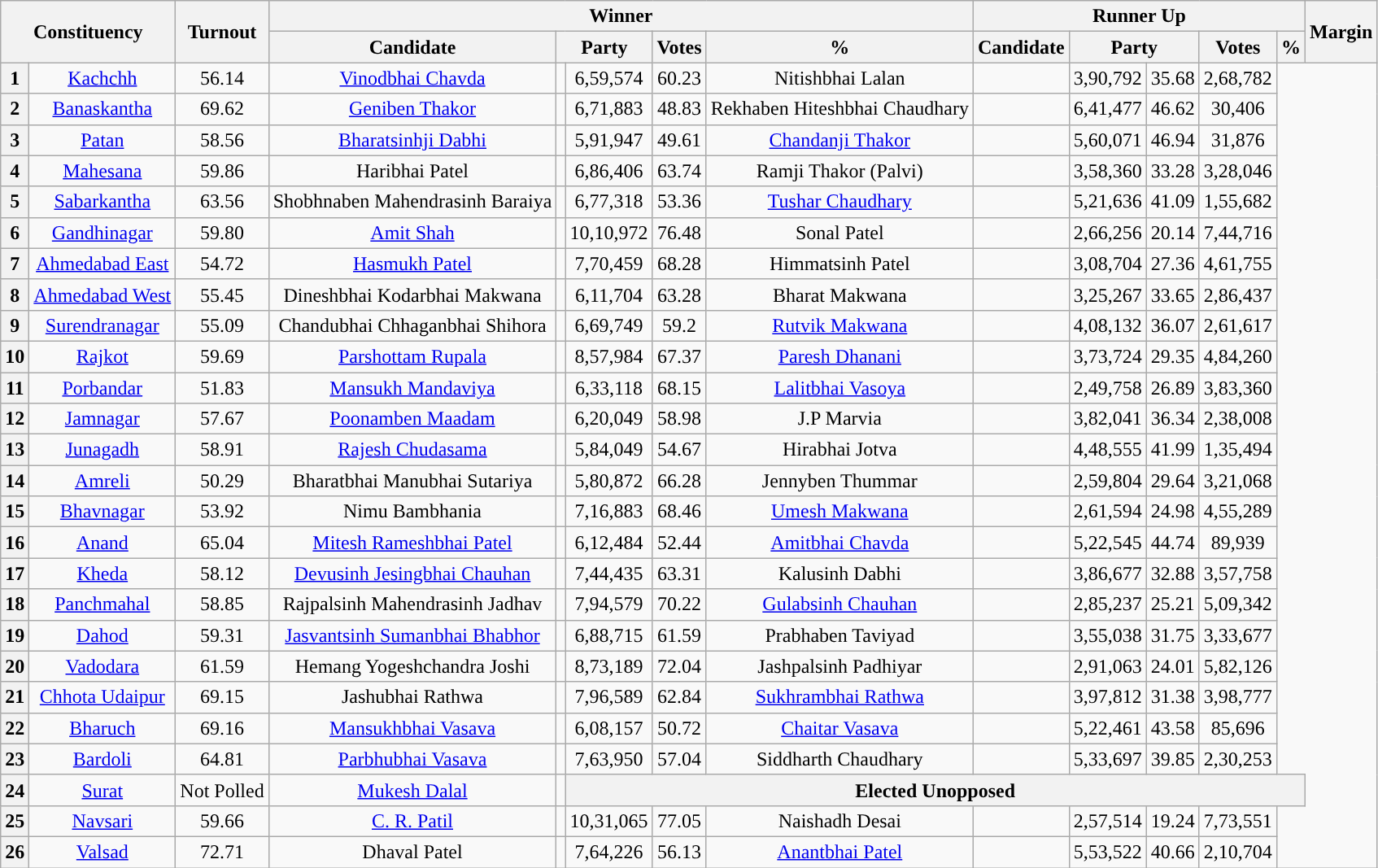<table class="wikitable sortable" style="text-align:center;">
<tr>
<th colspan="2" rowspan="2">Constituency</th>
<th rowspan="2">Turnout</th>
<th colspan="5">Winner</th>
<th colspan="5">Runner Up</th>
<th rowspan="2">Margin</th>
</tr>
<tr>
<th>Candidate</th>
<th colspan="2">Party</th>
<th>Votes</th>
<th>%</th>
<th>Candidate</th>
<th colspan="2">Party</th>
<th>Votes</th>
<th>%</th>
</tr>
<tr>
<th>1</th>
<td><a href='#'>Kachchh</a></td>
<td>56.14</td>
<td><a href='#'>Vinodbhai Chavda</a></td>
<td></td>
<td>6,59,574</td>
<td>60.23</td>
<td>Nitishbhai Lalan</td>
<td></td>
<td>3,90,792</td>
<td>35.68</td>
<td style="background:">2,68,782</td>
</tr>
<tr>
<th>2</th>
<td><a href='#'>Banaskantha</a></td>
<td>69.62</td>
<td><a href='#'>Geniben Thakor</a></td>
<td></td>
<td>6,71,883</td>
<td>48.83</td>
<td>Rekhaben Hiteshbhai Chaudhary</td>
<td></td>
<td>6,41,477</td>
<td>46.62</td>
<td style="background:">30,406</td>
</tr>
<tr>
<th>3</th>
<td><a href='#'>Patan</a></td>
<td>58.56</td>
<td><a href='#'>Bharatsinhji Dabhi</a></td>
<td></td>
<td>5,91,947</td>
<td>49.61</td>
<td><a href='#'>Chandanji Thakor</a></td>
<td></td>
<td>5,60,071</td>
<td>46.94</td>
<td style="background:">31,876</td>
</tr>
<tr>
<th>4</th>
<td><a href='#'>Mahesana</a></td>
<td>59.86</td>
<td>Haribhai Patel</td>
<td></td>
<td>6,86,406</td>
<td>63.74</td>
<td>Ramji Thakor (Palvi)</td>
<td></td>
<td>3,58,360</td>
<td>33.28</td>
<td style="background:">3,28,046</td>
</tr>
<tr>
<th>5</th>
<td><a href='#'>Sabarkantha</a></td>
<td>63.56</td>
<td>Shobhnaben Mahendrasinh Baraiya</td>
<td></td>
<td>6,77,318</td>
<td>53.36</td>
<td><a href='#'>Tushar Chaudhary</a></td>
<td></td>
<td>5,21,636</td>
<td>41.09</td>
<td style="background:">1,55,682</td>
</tr>
<tr>
<th>6</th>
<td><a href='#'>Gandhinagar</a></td>
<td>59.80</td>
<td><a href='#'>Amit Shah</a></td>
<td></td>
<td>10,10,972</td>
<td>76.48</td>
<td>Sonal Patel</td>
<td></td>
<td>2,66,256</td>
<td>20.14</td>
<td style="background:">7,44,716</td>
</tr>
<tr>
<th>7</th>
<td><a href='#'>Ahmedabad East</a></td>
<td>54.72</td>
<td><a href='#'>Hasmukh Patel</a></td>
<td></td>
<td>7,70,459</td>
<td>68.28</td>
<td>Himmatsinh Patel</td>
<td></td>
<td>3,08,704</td>
<td>27.36</td>
<td style="background:">4,61,755</td>
</tr>
<tr>
<th>8</th>
<td><a href='#'>Ahmedabad West</a></td>
<td>55.45</td>
<td>Dineshbhai Kodarbhai Makwana</td>
<td></td>
<td>6,11,704</td>
<td>63.28</td>
<td>Bharat Makwana</td>
<td></td>
<td>3,25,267</td>
<td>33.65</td>
<td style="background:">2,86,437</td>
</tr>
<tr>
<th>9</th>
<td><a href='#'>Surendranagar</a></td>
<td>55.09</td>
<td>Chandubhai Chhaganbhai Shihora</td>
<td></td>
<td>6,69,749</td>
<td>59.2</td>
<td><a href='#'>Rutvik Makwana</a></td>
<td></td>
<td>4,08,132</td>
<td>36.07</td>
<td style="background:">2,61,617</td>
</tr>
<tr>
<th>10</th>
<td><a href='#'>Rajkot</a></td>
<td>59.69</td>
<td><a href='#'>Parshottam Rupala</a></td>
<td></td>
<td>8,57,984</td>
<td>67.37</td>
<td><a href='#'>Paresh Dhanani</a></td>
<td></td>
<td>3,73,724</td>
<td>29.35</td>
<td style="background:">4,84,260</td>
</tr>
<tr>
<th>11</th>
<td><a href='#'>Porbandar</a></td>
<td>51.83</td>
<td><a href='#'>Mansukh Mandaviya</a></td>
<td></td>
<td>6,33,118</td>
<td>68.15</td>
<td><a href='#'>Lalitbhai Vasoya</a></td>
<td></td>
<td>2,49,758</td>
<td>26.89</td>
<td style="background:">3,83,360</td>
</tr>
<tr>
<th>12</th>
<td><a href='#'>Jamnagar</a></td>
<td>57.67</td>
<td><a href='#'>Poonamben Maadam</a></td>
<td></td>
<td>6,20,049</td>
<td>58.98</td>
<td>J.P Marvia</td>
<td></td>
<td>3,82,041</td>
<td>36.34</td>
<td style="background:">2,38,008</td>
</tr>
<tr>
<th>13</th>
<td><a href='#'>Junagadh</a></td>
<td>58.91</td>
<td><a href='#'>Rajesh Chudasama</a></td>
<td></td>
<td>5,84,049</td>
<td>54.67</td>
<td>Hirabhai Jotva</td>
<td></td>
<td>4,48,555</td>
<td>41.99</td>
<td style="background:">1,35,494</td>
</tr>
<tr>
<th>14</th>
<td><a href='#'>Amreli</a></td>
<td>50.29</td>
<td>Bharatbhai Manubhai Sutariya</td>
<td></td>
<td>5,80,872</td>
<td>66.28</td>
<td>Jennyben Thummar</td>
<td></td>
<td>2,59,804</td>
<td>29.64</td>
<td style="background:">3,21,068</td>
</tr>
<tr>
<th>15</th>
<td><a href='#'>Bhavnagar</a></td>
<td>53.92</td>
<td>Nimu Bambhania</td>
<td></td>
<td>7,16,883</td>
<td>68.46</td>
<td><a href='#'>Umesh Makwana</a></td>
<td></td>
<td>2,61,594</td>
<td>24.98</td>
<td style="background:">4,55,289</td>
</tr>
<tr>
<th>16</th>
<td><a href='#'>Anand</a></td>
<td>65.04</td>
<td><a href='#'>Mitesh Rameshbhai Patel</a></td>
<td></td>
<td>6,12,484</td>
<td>52.44</td>
<td><a href='#'>Amitbhai Chavda</a></td>
<td></td>
<td>5,22,545</td>
<td>44.74</td>
<td style="background:">89,939</td>
</tr>
<tr>
<th>17</th>
<td><a href='#'>Kheda</a></td>
<td>58.12</td>
<td><a href='#'>Devusinh Jesingbhai Chauhan</a></td>
<td></td>
<td>7,44,435</td>
<td>63.31</td>
<td>Kalusinh Dabhi</td>
<td></td>
<td>3,86,677</td>
<td>32.88</td>
<td style="background:">3,57,758</td>
</tr>
<tr>
<th>18</th>
<td><a href='#'>Panchmahal</a></td>
<td>58.85</td>
<td>Rajpalsinh Mahendrasinh Jadhav</td>
<td></td>
<td>7,94,579</td>
<td>70.22</td>
<td><a href='#'>Gulabsinh Chauhan</a></td>
<td></td>
<td>2,85,237</td>
<td>25.21</td>
<td style="background:">5,09,342</td>
</tr>
<tr>
<th>19</th>
<td><a href='#'>Dahod</a></td>
<td>59.31</td>
<td><a href='#'>Jasvantsinh Sumanbhai Bhabhor</a></td>
<td></td>
<td>6,88,715</td>
<td>61.59</td>
<td>Prabhaben Taviyad</td>
<td></td>
<td>3,55,038</td>
<td>31.75</td>
<td style="background:">3,33,677</td>
</tr>
<tr>
<th>20</th>
<td><a href='#'>Vadodara</a></td>
<td>61.59</td>
<td>Hemang Yogeshchandra Joshi</td>
<td></td>
<td>8,73,189</td>
<td>72.04</td>
<td>Jashpalsinh Padhiyar</td>
<td></td>
<td>2,91,063</td>
<td>24.01</td>
<td style="background:">5,82,126</td>
</tr>
<tr>
<th>21</th>
<td><a href='#'>Chhota Udaipur</a></td>
<td>69.15</td>
<td>Jashubhai Rathwa</td>
<td></td>
<td>7,96,589</td>
<td>62.84</td>
<td><a href='#'>Sukhrambhai Rathwa</a></td>
<td></td>
<td>3,97,812</td>
<td>31.38</td>
<td style="background:">3,98,777</td>
</tr>
<tr>
<th>22</th>
<td><a href='#'>Bharuch</a></td>
<td>69.16</td>
<td><a href='#'>Mansukhbhai Vasava</a></td>
<td></td>
<td>6,08,157</td>
<td>50.72</td>
<td><a href='#'>Chaitar Vasava</a></td>
<td></td>
<td>5,22,461</td>
<td>43.58</td>
<td style="background:">85,696</td>
</tr>
<tr>
<th>23</th>
<td><a href='#'>Bardoli</a></td>
<td>64.81</td>
<td><a href='#'>Parbhubhai Vasava</a></td>
<td></td>
<td>7,63,950</td>
<td>57.04</td>
<td>Siddharth Chaudhary</td>
<td></td>
<td>5,33,697</td>
<td>39.85</td>
<td style="background:">2,30,253</td>
</tr>
<tr>
<th>24</th>
<td><a href='#'>Surat</a></td>
<td>Not Polled</td>
<td><a href='#'>Mukesh Dalal</a></td>
<td></td>
<th colspan="8">Elected Unopposed</th>
</tr>
<tr>
<th>25</th>
<td><a href='#'>Navsari</a></td>
<td>59.66</td>
<td><a href='#'>C. R. Patil</a></td>
<td></td>
<td>10,31,065</td>
<td>77.05</td>
<td>Naishadh Desai</td>
<td></td>
<td>2,57,514</td>
<td>19.24</td>
<td style="background:">7,73,551</td>
</tr>
<tr>
<th>26</th>
<td><a href='#'>Valsad</a></td>
<td>72.71</td>
<td>Dhaval Patel</td>
<td></td>
<td>7,64,226</td>
<td>56.13</td>
<td><a href='#'>Anantbhai Patel</a></td>
<td></td>
<td>5,53,522</td>
<td>40.66</td>
<td style="background:">2,10,704</td>
</tr>
</table>
